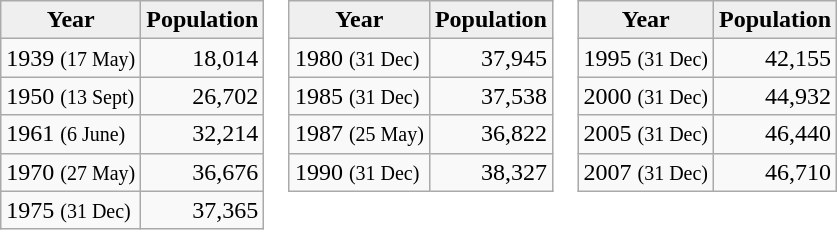<table cellpadding="0" cellspacing="0">
<tr>
<td valign="top"><br><table class="wikitable">
<tr>
<th style="background:#efefef;">Year</th>
<th style="background:#efefef;">Population</th>
</tr>
<tr>
<td>1939 <small>(17 May)</small></td>
<td align="right">18,014</td>
</tr>
<tr>
<td>1950 <small>(13 Sept)</small></td>
<td align="right">26,702</td>
</tr>
<tr>
<td>1961 <small>(6 June)</small></td>
<td align="right">32,214</td>
</tr>
<tr>
<td>1970 <small>(27 May)</small></td>
<td align="right">36,676</td>
</tr>
<tr>
<td>1975 <small>(31 Dec)</small></td>
<td align="right">37,365</td>
</tr>
</table>
</td>
<td valign="top"><br><table class="wikitable">
<tr>
<th style="background:#efefef;">Year</th>
<th style="background:#efefef;">Population</th>
</tr>
<tr>
<td>1980 <small>(31 Dec)</small></td>
<td align="right">37,945</td>
</tr>
<tr>
<td>1985 <small>(31 Dec)</small></td>
<td align="right">37,538</td>
</tr>
<tr>
<td>1987 <small>(25 May)</small></td>
<td align="right">36,822</td>
</tr>
<tr>
<td>1990 <small>(31 Dec)</small></td>
<td align="right">38,327</td>
</tr>
</table>
</td>
<td valign="top"><br><table class="wikitable">
<tr>
<th style="background:#efefef;">Year</th>
<th style="background:#efefef;">Population</th>
</tr>
<tr>
<td>1995 <small>(31 Dec)</small></td>
<td align="right">42,155</td>
</tr>
<tr>
<td>2000 <small>(31 Dec)</small></td>
<td align="right">44,932</td>
</tr>
<tr>
<td>2005 <small>(31 Dec)</small></td>
<td align="right">46,440</td>
</tr>
<tr>
<td>2007 <small>(31 Dec)</small></td>
<td align="right">46,710</td>
</tr>
</table>
</td>
</tr>
</table>
